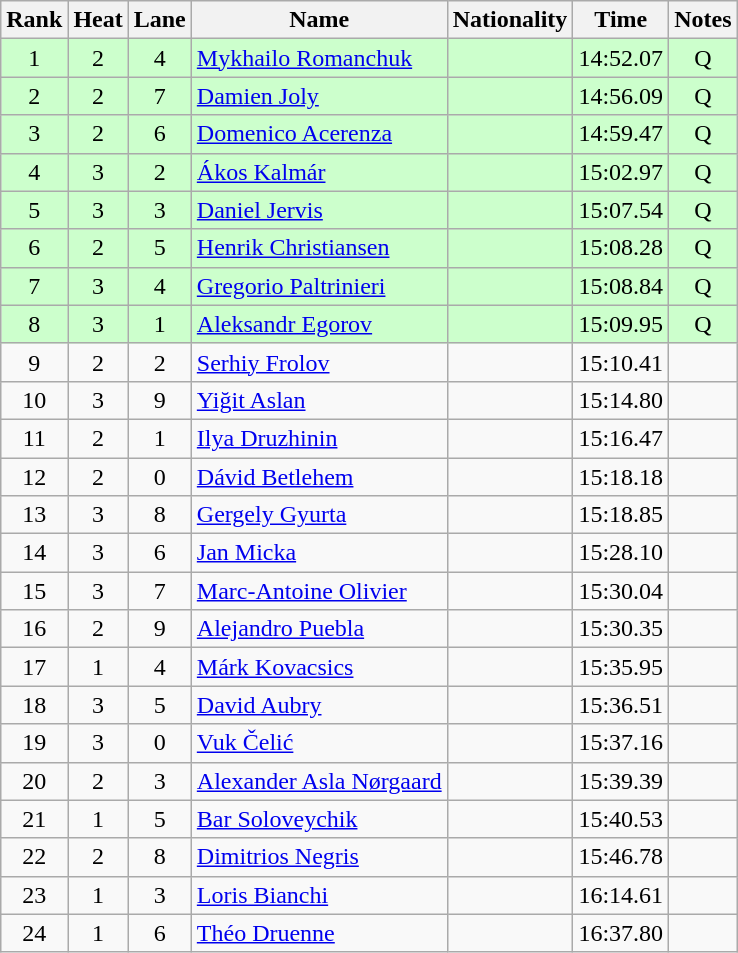<table class="wikitable sortable" style="text-align:center">
<tr>
<th>Rank</th>
<th>Heat</th>
<th>Lane</th>
<th>Name</th>
<th>Nationality</th>
<th>Time</th>
<th>Notes</th>
</tr>
<tr bgcolor=ccffcc>
<td>1</td>
<td>2</td>
<td>4</td>
<td align=left><a href='#'>Mykhailo Romanchuk</a></td>
<td align=left></td>
<td>14:52.07</td>
<td>Q</td>
</tr>
<tr bgcolor=ccffcc>
<td>2</td>
<td>2</td>
<td>7</td>
<td align=left><a href='#'>Damien Joly</a></td>
<td align=left></td>
<td>14:56.09</td>
<td>Q</td>
</tr>
<tr bgcolor=ccffcc>
<td>3</td>
<td>2</td>
<td>6</td>
<td align=left><a href='#'>Domenico Acerenza</a></td>
<td align=left></td>
<td>14:59.47</td>
<td>Q</td>
</tr>
<tr bgcolor=ccffcc>
<td>4</td>
<td>3</td>
<td>2</td>
<td align=left><a href='#'>Ákos Kalmár</a></td>
<td align=left></td>
<td>15:02.97</td>
<td>Q</td>
</tr>
<tr bgcolor=ccffcc>
<td>5</td>
<td>3</td>
<td>3</td>
<td align=left><a href='#'>Daniel Jervis</a></td>
<td align=left></td>
<td>15:07.54</td>
<td>Q</td>
</tr>
<tr bgcolor=ccffcc>
<td>6</td>
<td>2</td>
<td>5</td>
<td align=left><a href='#'>Henrik Christiansen</a></td>
<td align=left></td>
<td>15:08.28</td>
<td>Q</td>
</tr>
<tr bgcolor=ccffcc>
<td>7</td>
<td>3</td>
<td>4</td>
<td align=left><a href='#'>Gregorio Paltrinieri</a></td>
<td align=left></td>
<td>15:08.84</td>
<td>Q</td>
</tr>
<tr bgcolor=ccffcc>
<td>8</td>
<td>3</td>
<td>1</td>
<td align=left><a href='#'>Aleksandr Egorov</a></td>
<td align=left></td>
<td>15:09.95</td>
<td>Q</td>
</tr>
<tr>
<td>9</td>
<td>2</td>
<td>2</td>
<td align=left><a href='#'>Serhiy Frolov</a></td>
<td align=left></td>
<td>15:10.41</td>
<td></td>
</tr>
<tr>
<td>10</td>
<td>3</td>
<td>9</td>
<td align=left><a href='#'>Yiğit Aslan</a></td>
<td align=left></td>
<td>15:14.80</td>
<td></td>
</tr>
<tr>
<td>11</td>
<td>2</td>
<td>1</td>
<td align=left><a href='#'>Ilya Druzhinin</a></td>
<td align=left></td>
<td>15:16.47</td>
<td></td>
</tr>
<tr>
<td>12</td>
<td>2</td>
<td>0</td>
<td align=left><a href='#'>Dávid Betlehem</a></td>
<td align=left></td>
<td>15:18.18</td>
<td></td>
</tr>
<tr>
<td>13</td>
<td>3</td>
<td>8</td>
<td align=left><a href='#'>Gergely Gyurta</a></td>
<td align=left></td>
<td>15:18.85</td>
<td></td>
</tr>
<tr>
<td>14</td>
<td>3</td>
<td>6</td>
<td align=left><a href='#'>Jan Micka</a></td>
<td align=left></td>
<td>15:28.10</td>
<td></td>
</tr>
<tr>
<td>15</td>
<td>3</td>
<td>7</td>
<td align=left><a href='#'>Marc-Antoine Olivier</a></td>
<td align=left></td>
<td>15:30.04</td>
<td></td>
</tr>
<tr>
<td>16</td>
<td>2</td>
<td>9</td>
<td align=left><a href='#'>Alejandro Puebla</a></td>
<td align=left></td>
<td>15:30.35</td>
<td></td>
</tr>
<tr>
<td>17</td>
<td>1</td>
<td>4</td>
<td align=left><a href='#'>Márk Kovacsics</a></td>
<td align=left></td>
<td>15:35.95</td>
<td></td>
</tr>
<tr>
<td>18</td>
<td>3</td>
<td>5</td>
<td align=left><a href='#'>David Aubry</a></td>
<td align=left></td>
<td>15:36.51</td>
<td></td>
</tr>
<tr>
<td>19</td>
<td>3</td>
<td>0</td>
<td align=left><a href='#'>Vuk Čelić</a></td>
<td align=left></td>
<td>15:37.16</td>
<td></td>
</tr>
<tr>
<td>20</td>
<td>2</td>
<td>3</td>
<td align=left><a href='#'>Alexander Asla Nørgaard</a></td>
<td align=left></td>
<td>15:39.39</td>
<td></td>
</tr>
<tr>
<td>21</td>
<td>1</td>
<td>5</td>
<td align=left><a href='#'>Bar Soloveychik</a></td>
<td align=left></td>
<td>15:40.53</td>
<td></td>
</tr>
<tr>
<td>22</td>
<td>2</td>
<td>8</td>
<td align=left><a href='#'>Dimitrios Negris</a></td>
<td align=left></td>
<td>15:46.78</td>
<td></td>
</tr>
<tr>
<td>23</td>
<td>1</td>
<td>3</td>
<td align=left><a href='#'>Loris Bianchi</a></td>
<td align=left></td>
<td>16:14.61</td>
<td></td>
</tr>
<tr>
<td>24</td>
<td>1</td>
<td>6</td>
<td align=left><a href='#'>Théo Druenne</a></td>
<td align=left></td>
<td>16:37.80</td>
<td></td>
</tr>
</table>
